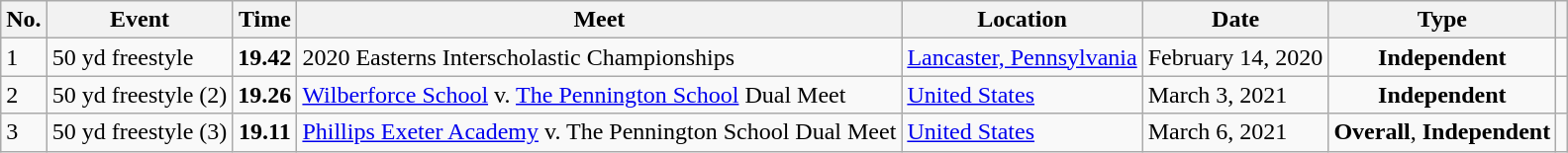<table class="wikitable sortable">
<tr>
<th>No.</th>
<th>Event</th>
<th>Time</th>
<th>Meet</th>
<th>Location</th>
<th>Date</th>
<th>Type</th>
<th></th>
</tr>
<tr>
<td>1</td>
<td>50 yd freestyle</td>
<td style="text-align:center;"><strong>19.42</strong></td>
<td>2020 Easterns Interscholastic Championships</td>
<td><a href='#'>Lancaster, Pennsylvania</a></td>
<td>February 14, 2020</td>
<td style="text-align:center;"><strong>Independent</strong></td>
<td style="text-align:center;"></td>
</tr>
<tr>
<td>2</td>
<td>50 yd freestyle (2)</td>
<td style="text-align:center;"><strong>19.26</strong></td>
<td><a href='#'>Wilberforce School</a> v. <a href='#'>The Pennington School</a> Dual Meet</td>
<td><a href='#'>United States</a></td>
<td>March 3, 2021</td>
<td style="text-align:center;"><strong>Independent</strong></td>
<td style="text-align:center;"></td>
</tr>
<tr>
<td>3</td>
<td>50 yd freestyle (3)</td>
<td style="text-align:center;"><strong>19.11</strong></td>
<td><a href='#'>Phillips Exeter Academy</a> v. The Pennington School Dual Meet</td>
<td><a href='#'>United States</a></td>
<td>March 6, 2021</td>
<td style="text-align:center;"><strong>Overall</strong>, <strong>Independent</strong></td>
<td style="text-align:center;"></td>
</tr>
</table>
